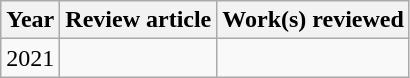<table class='wikitable sortable'>
<tr>
<th>Year</th>
<th class='unsortable'>Review article</th>
<th class='unsortable'>Work(s) reviewed</th>
</tr>
<tr>
<td>2021</td>
<td></td>
<td></td>
</tr>
</table>
